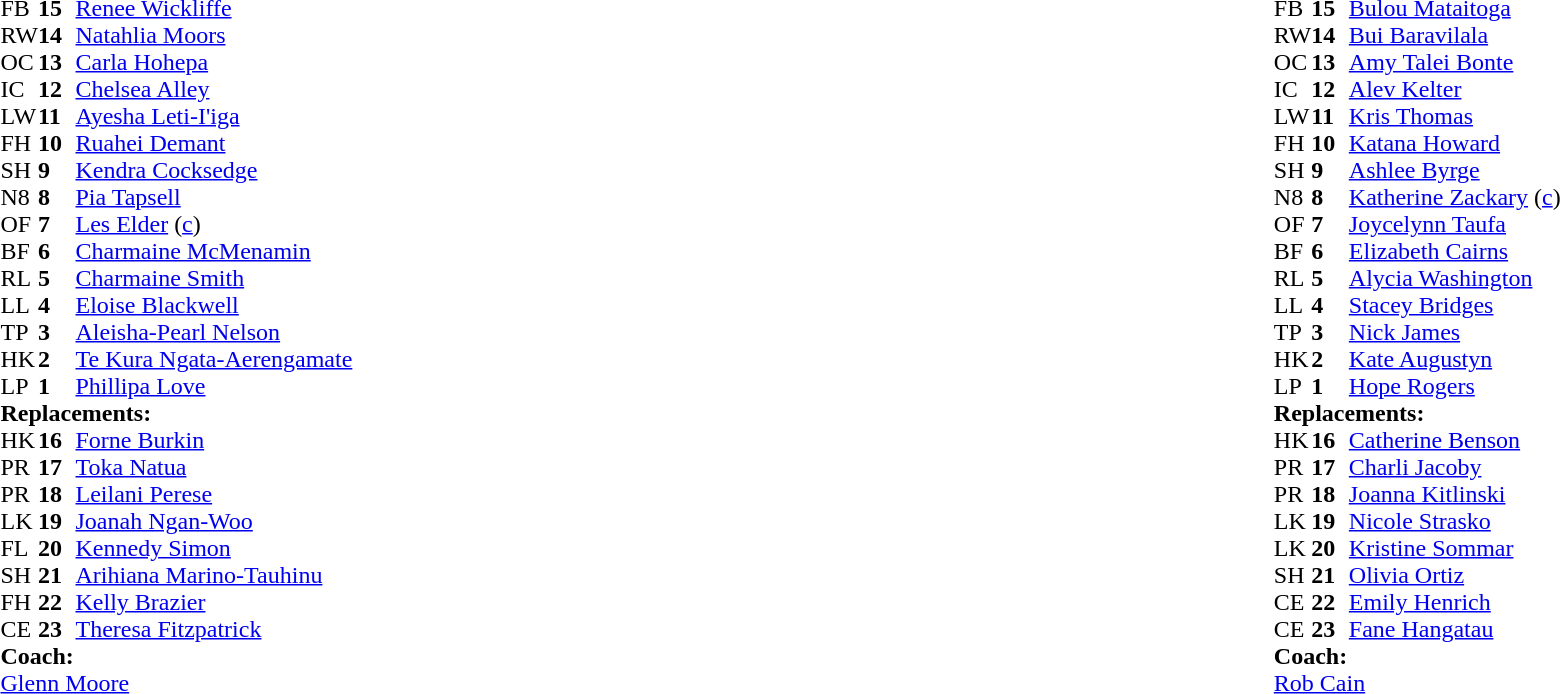<table style="width:100%">
<tr>
<td style="vertical-align:top; width:50%"><br><table cellspacing="0" cellpadding="0">
<tr>
<th width="25"></th>
<th width="25"></th>
</tr>
<tr>
<td>FB</td>
<td><strong>15</strong></td>
<td><a href='#'>Renee Wickliffe</a></td>
</tr>
<tr>
<td>RW</td>
<td><strong>14</strong></td>
<td><a href='#'>Natahlia Moors</a></td>
<td></td>
<td></td>
</tr>
<tr>
<td>OC</td>
<td><strong>13</strong></td>
<td><a href='#'>Carla Hohepa</a></td>
</tr>
<tr>
<td>IC</td>
<td><strong>12</strong></td>
<td><a href='#'>Chelsea Alley</a></td>
<td></td>
<td></td>
</tr>
<tr>
<td>LW</td>
<td><strong>11</strong></td>
<td><a href='#'>Ayesha Leti-I'iga</a></td>
</tr>
<tr>
<td>FH</td>
<td><strong>10</strong></td>
<td><a href='#'>Ruahei Demant</a></td>
</tr>
<tr>
<td>SH</td>
<td><strong>9</strong></td>
<td><a href='#'>Kendra Cocksedge</a></td>
<td></td>
<td></td>
</tr>
<tr>
<td>N8</td>
<td><strong>8</strong></td>
<td><a href='#'>Pia Tapsell</a></td>
</tr>
<tr>
<td>OF</td>
<td><strong>7</strong></td>
<td><a href='#'>Les Elder</a> (<a href='#'>c</a>)</td>
<td></td>
<td></td>
</tr>
<tr>
<td>BF</td>
<td><strong>6</strong></td>
<td><a href='#'>Charmaine McMenamin</a></td>
</tr>
<tr>
<td>RL</td>
<td><strong>5</strong></td>
<td><a href='#'>Charmaine Smith</a></td>
<td></td>
<td></td>
</tr>
<tr>
<td>LL</td>
<td><strong>4</strong></td>
<td><a href='#'>Eloise Blackwell</a></td>
</tr>
<tr>
<td>TP</td>
<td><strong>3</strong></td>
<td><a href='#'>Aleisha-Pearl Nelson</a></td>
<td></td>
<td></td>
</tr>
<tr>
<td>HK</td>
<td><strong>2</strong></td>
<td><a href='#'>Te Kura Ngata-Aerengamate</a></td>
<td></td>
<td></td>
</tr>
<tr>
<td>LP</td>
<td><strong>1</strong></td>
<td><a href='#'>Phillipa Love</a></td>
<td></td>
<td></td>
</tr>
<tr>
<td colspan=3><strong>Replacements:</strong></td>
</tr>
<tr>
<td>HK</td>
<td><strong>16</strong></td>
<td><a href='#'>Forne Burkin</a></td>
<td></td>
<td></td>
</tr>
<tr>
<td>PR</td>
<td><strong>17</strong></td>
<td><a href='#'>Toka Natua</a></td>
<td></td>
<td></td>
</tr>
<tr>
<td>PR</td>
<td><strong>18</strong></td>
<td><a href='#'>Leilani Perese</a></td>
<td></td>
<td></td>
</tr>
<tr>
<td>LK</td>
<td><strong>19</strong></td>
<td><a href='#'>Joanah Ngan-Woo</a></td>
<td></td>
<td></td>
</tr>
<tr>
<td>FL</td>
<td><strong>20</strong></td>
<td><a href='#'>Kennedy Simon</a></td>
<td></td>
<td></td>
</tr>
<tr>
<td>SH</td>
<td><strong>21</strong></td>
<td><a href='#'>Arihiana Marino-Tauhinu</a></td>
<td></td>
<td></td>
</tr>
<tr>
<td>FH</td>
<td><strong>22</strong></td>
<td><a href='#'>Kelly Brazier</a></td>
<td></td>
<td></td>
</tr>
<tr>
<td>CE</td>
<td><strong>23</strong></td>
<td><a href='#'>Theresa Fitzpatrick</a></td>
<td></td>
<td></td>
</tr>
<tr>
<td colspan=3><strong>Coach:</strong></td>
</tr>
<tr>
<td colspan="4"> <a href='#'>Glenn Moore</a></td>
</tr>
</table>
</td>
<td style="vertical-align:top; width:50%"><br><table cellspacing="0" cellpadding="0" style="margin:auto">
<tr>
<th width="25"></th>
<th width="25"></th>
</tr>
<tr>
<td>FB</td>
<td><strong>15</strong></td>
<td><a href='#'>Bulou Mataitoga</a></td>
<td></td>
<td></td>
</tr>
<tr>
<td>RW</td>
<td><strong>14</strong></td>
<td><a href='#'>Bui Baravilala</a></td>
</tr>
<tr>
<td>OC</td>
<td><strong>13</strong></td>
<td><a href='#'>Amy Talei Bonte</a></td>
</tr>
<tr>
<td>IC</td>
<td><strong>12</strong></td>
<td><a href='#'>Alev Kelter</a></td>
</tr>
<tr>
<td>LW</td>
<td><strong>11</strong></td>
<td><a href='#'>Kris Thomas</a></td>
</tr>
<tr>
<td>FH</td>
<td><strong>10</strong></td>
<td><a href='#'>Katana Howard</a></td>
<td></td>
<td></td>
</tr>
<tr>
<td>SH</td>
<td><strong>9</strong></td>
<td><a href='#'>Ashlee Byrge</a></td>
<td></td>
<td></td>
</tr>
<tr>
<td>N8</td>
<td><strong>8</strong></td>
<td><a href='#'>Katherine Zackary</a> (<a href='#'>c</a>)</td>
</tr>
<tr>
<td>OF</td>
<td><strong>7</strong></td>
<td><a href='#'>Joycelynn Taufa</a></td>
</tr>
<tr>
<td>BF</td>
<td><strong>6</strong></td>
<td><a href='#'>Elizabeth Cairns</a></td>
<td></td>
<td></td>
</tr>
<tr>
<td>RL</td>
<td><strong>5</strong></td>
<td><a href='#'>Alycia Washington</a></td>
</tr>
<tr>
<td>LL</td>
<td><strong>4</strong></td>
<td><a href='#'>Stacey Bridges</a></td>
<td></td>
<td></td>
</tr>
<tr>
<td>TP</td>
<td><strong>3</strong></td>
<td><a href='#'>Nick James</a></td>
</tr>
<tr>
<td>HK</td>
<td><strong>2</strong></td>
<td><a href='#'>Kate Augustyn</a></td>
<td></td>
<td></td>
</tr>
<tr>
<td>LP</td>
<td><strong>1</strong></td>
<td><a href='#'>Hope Rogers</a></td>
<td></td>
<td></td>
</tr>
<tr>
<td colspan=3><strong>Replacements:</strong></td>
</tr>
<tr>
<td>HK</td>
<td><strong>16</strong></td>
<td><a href='#'>Catherine Benson</a></td>
<td></td>
<td></td>
</tr>
<tr>
<td>PR</td>
<td><strong>17</strong></td>
<td><a href='#'>Charli Jacoby</a></td>
<td></td>
<td></td>
</tr>
<tr>
<td>PR</td>
<td><strong>18</strong></td>
<td><a href='#'>Joanna Kitlinski</a></td>
<td></td>
<td></td>
</tr>
<tr>
<td>LK</td>
<td><strong>19</strong></td>
<td><a href='#'>Nicole Strasko</a></td>
<td></td>
<td></td>
</tr>
<tr>
<td>LK</td>
<td><strong>20</strong></td>
<td><a href='#'>Kristine Sommar</a></td>
<td></td>
<td></td>
</tr>
<tr>
<td>SH</td>
<td><strong>21</strong></td>
<td><a href='#'>Olivia Ortiz</a></td>
<td></td>
<td></td>
</tr>
<tr>
<td>CE</td>
<td><strong>22</strong></td>
<td><a href='#'>Emily Henrich</a></td>
<td></td>
<td></td>
</tr>
<tr>
<td>CE</td>
<td><strong>23</strong></td>
<td><a href='#'>Fane Hangatau</a></td>
<td></td>
<td></td>
</tr>
<tr>
<td colspan=3><strong>Coach:</strong></td>
</tr>
<tr>
<td colspan="4"> <a href='#'>Rob Cain</a></td>
</tr>
</table>
</td>
</tr>
</table>
